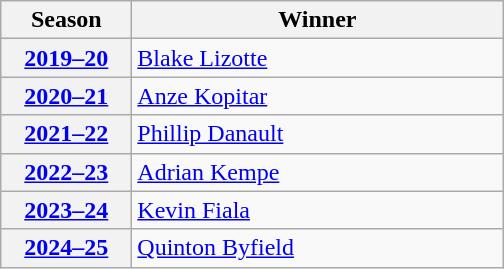<table class="wikitable">
<tr>
<th scope="col" style="width:5em">Season</th>
<th scope="col" style="width:15em">Winner</th>
</tr>
<tr>
<th scope="row"><a href='#'>2019–20</a></th>
<td><a href='#'>Blake Lizotte</a></td>
</tr>
<tr>
<th scope="row"><a href='#'>2020–21</a></th>
<td><a href='#'>Anze Kopitar</a></td>
</tr>
<tr>
<th scope="row"><a href='#'>2021–22</a></th>
<td><a href='#'>Phillip Danault</a></td>
</tr>
<tr>
<th scope="row"><a href='#'>2022–23</a></th>
<td><a href='#'>Adrian Kempe</a></td>
</tr>
<tr>
<th scope="row"><a href='#'>2023–24</a></th>
<td><a href='#'>Kevin Fiala</a></td>
</tr>
<tr>
<th scope="row"><a href='#'>2024–25</a></th>
<td><a href='#'>Quinton Byfield</a></td>
</tr>
</table>
